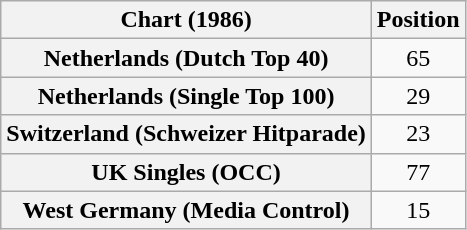<table class="wikitable sortable plainrowheaders" style="text-align:center">
<tr>
<th>Chart (1986)</th>
<th>Position</th>
</tr>
<tr>
<th scope="row">Netherlands (Dutch Top 40)</th>
<td>65</td>
</tr>
<tr>
<th scope="row">Netherlands (Single Top 100)</th>
<td>29</td>
</tr>
<tr>
<th scope="row">Switzerland (Schweizer Hitparade)</th>
<td>23</td>
</tr>
<tr>
<th scope="row">UK Singles (OCC)</th>
<td>77</td>
</tr>
<tr>
<th scope="row">West Germany (Media Control)</th>
<td>15</td>
</tr>
</table>
